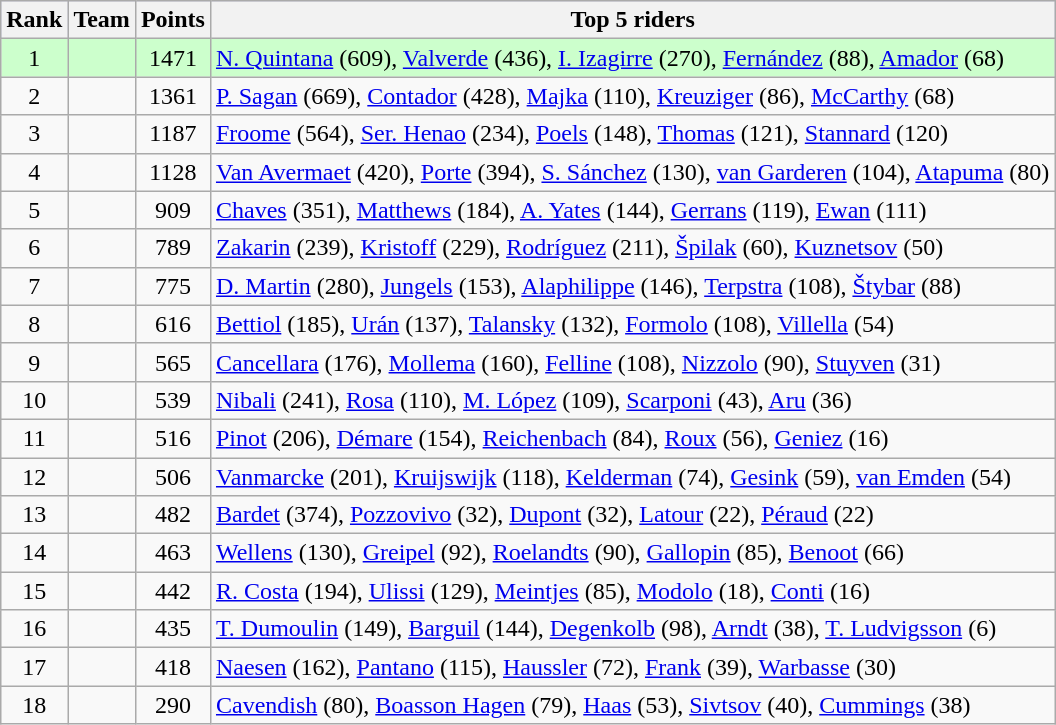<table class="wikitable">
<tr style="background:#ccf;">
<th>Rank</th>
<th>Team</th>
<th>Points</th>
<th>Top 5 riders</th>
</tr>
<tr style="background:#ccffcc;">
<td align=center>1</td>
<td></td>
<td align=center>1471</td>
<td><a href='#'>N. Quintana</a> (609), <a href='#'>Valverde</a> (436), <a href='#'>I. Izagirre</a> (270), <a href='#'>Fernández</a> (88), <a href='#'>Amador</a> (68)</td>
</tr>
<tr>
<td align=center>2</td>
<td></td>
<td align=center>1361</td>
<td><a href='#'>P. Sagan</a> (669), <a href='#'>Contador</a> (428), <a href='#'>Majka</a> (110), <a href='#'>Kreuziger</a> (86), <a href='#'>McCarthy</a> (68)</td>
</tr>
<tr>
<td align=center>3</td>
<td></td>
<td align=center>1187</td>
<td><a href='#'>Froome</a> (564), <a href='#'>Ser. Henao</a> (234), <a href='#'>Poels</a> (148), <a href='#'>Thomas</a> (121), <a href='#'>Stannard</a> (120)</td>
</tr>
<tr>
<td align=center>4</td>
<td></td>
<td align=center>1128</td>
<td><a href='#'>Van Avermaet</a> (420), <a href='#'>Porte</a> (394), <a href='#'>S. Sánchez</a> (130), <a href='#'>van Garderen</a> (104), <a href='#'>Atapuma</a> (80)</td>
</tr>
<tr>
<td align=center>5</td>
<td></td>
<td align=center>909</td>
<td><a href='#'>Chaves</a> (351), <a href='#'>Matthews</a> (184), <a href='#'>A. Yates</a> (144), <a href='#'>Gerrans</a> (119), <a href='#'>Ewan</a> (111)</td>
</tr>
<tr>
<td align=center>6</td>
<td></td>
<td align=center>789</td>
<td><a href='#'>Zakarin</a> (239), <a href='#'>Kristoff</a> (229), <a href='#'>Rodríguez</a> (211), <a href='#'>Špilak</a> (60), <a href='#'>Kuznetsov</a> (50)</td>
</tr>
<tr>
<td align=center>7</td>
<td></td>
<td align=center>775</td>
<td><a href='#'>D. Martin</a> (280), <a href='#'>Jungels</a> (153), <a href='#'>Alaphilippe</a> (146), <a href='#'>Terpstra</a> (108), <a href='#'>Štybar</a> (88)</td>
</tr>
<tr>
<td align=center>8</td>
<td></td>
<td align=center>616</td>
<td><a href='#'>Bettiol</a> (185), <a href='#'>Urán</a> (137), <a href='#'>Talansky</a> (132), <a href='#'>Formolo</a> (108), <a href='#'>Villella</a> (54)</td>
</tr>
<tr>
<td align=center>9</td>
<td></td>
<td align=center>565</td>
<td><a href='#'>Cancellara</a> (176), <a href='#'>Mollema</a> (160), <a href='#'>Felline</a> (108), <a href='#'>Nizzolo</a> (90), <a href='#'>Stuyven</a> (31)</td>
</tr>
<tr>
<td align=center>10</td>
<td></td>
<td align=center>539</td>
<td><a href='#'>Nibali</a> (241), <a href='#'>Rosa</a> (110), <a href='#'>M. López</a> (109), <a href='#'>Scarponi</a> (43), <a href='#'>Aru</a> (36)</td>
</tr>
<tr>
<td align=center>11</td>
<td></td>
<td align=center>516</td>
<td><a href='#'>Pinot</a> (206), <a href='#'>Démare</a> (154), <a href='#'>Reichenbach</a> (84), <a href='#'>Roux</a> (56), <a href='#'>Geniez</a> (16)</td>
</tr>
<tr>
<td align=center>12</td>
<td></td>
<td align=center>506</td>
<td><a href='#'>Vanmarcke</a> (201), <a href='#'>Kruijswijk</a> (118), <a href='#'>Kelderman</a> (74), <a href='#'>Gesink</a> (59), <a href='#'>van Emden</a> (54)</td>
</tr>
<tr>
<td align=center>13</td>
<td></td>
<td align=center>482</td>
<td><a href='#'>Bardet</a> (374), <a href='#'>Pozzovivo</a> (32), <a href='#'>Dupont</a> (32), <a href='#'>Latour</a> (22), <a href='#'>Péraud</a> (22)</td>
</tr>
<tr>
<td align=center>14</td>
<td></td>
<td align=center>463</td>
<td><a href='#'>Wellens</a> (130), <a href='#'>Greipel</a> (92), <a href='#'>Roelandts</a> (90), <a href='#'>Gallopin</a> (85), <a href='#'>Benoot</a> (66)</td>
</tr>
<tr>
<td align=center>15</td>
<td></td>
<td align=center>442</td>
<td><a href='#'>R. Costa</a> (194), <a href='#'>Ulissi</a> (129), <a href='#'>Meintjes</a> (85), <a href='#'>Modolo</a> (18), <a href='#'>Conti</a> (16)</td>
</tr>
<tr>
<td align=center>16</td>
<td></td>
<td align=center>435</td>
<td><a href='#'>T. Dumoulin</a> (149), <a href='#'>Barguil</a> (144), <a href='#'>Degenkolb</a> (98), <a href='#'>Arndt</a> (38), <a href='#'>T. Ludvigsson</a> (6)</td>
</tr>
<tr>
<td align=center>17</td>
<td></td>
<td align=center>418</td>
<td><a href='#'>Naesen</a> (162), <a href='#'>Pantano</a> (115), <a href='#'>Haussler</a> (72), <a href='#'>Frank</a> (39), <a href='#'>Warbasse</a> (30)</td>
</tr>
<tr>
<td align=center>18</td>
<td></td>
<td align=center>290</td>
<td><a href='#'>Cavendish</a> (80), <a href='#'>Boasson Hagen</a> (79), <a href='#'>Haas</a> (53), <a href='#'>Sivtsov</a> (40), <a href='#'>Cummings</a> (38)</td>
</tr>
</table>
